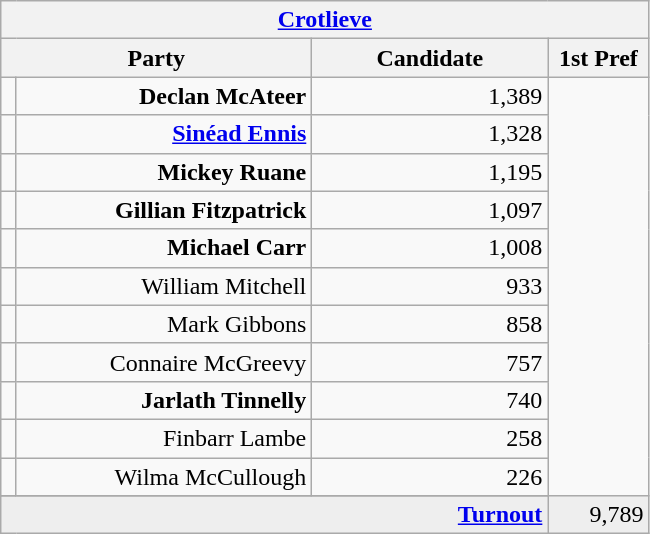<table class="wikitable">
<tr>
<th colspan="4" align="center"><a href='#'>Crotlieve</a></th>
</tr>
<tr>
<th colspan="2" align="center" width=200>Party</th>
<th width=150>Candidate</th>
<th width=60>1st Pref</th>
</tr>
<tr>
<td></td>
<td align="right"><strong>Declan McAteer</strong></td>
<td align="right">1,389</td>
</tr>
<tr>
<td></td>
<td align="right"><strong><a href='#'>Sinéad Ennis</a></strong></td>
<td align="right">1,328</td>
</tr>
<tr>
<td></td>
<td align="right"><strong>Mickey Ruane</strong></td>
<td align="right">1,195</td>
</tr>
<tr>
<td></td>
<td align="right"><strong>Gillian Fitzpatrick</strong></td>
<td align="right">1,097</td>
</tr>
<tr>
<td></td>
<td align="right"><strong>Michael Carr</strong></td>
<td align="right">1,008</td>
</tr>
<tr>
<td></td>
<td align="right">William Mitchell</td>
<td align="right">933</td>
</tr>
<tr>
<td></td>
<td align="right">Mark Gibbons</td>
<td align="right">858</td>
</tr>
<tr>
<td></td>
<td align="right">Connaire McGreevy</td>
<td align="right">757</td>
</tr>
<tr>
<td></td>
<td align="right"><strong>Jarlath Tinnelly</strong></td>
<td align="right">740</td>
</tr>
<tr>
<td></td>
<td align="right">Finbarr Lambe</td>
<td align="right">258</td>
</tr>
<tr>
<td></td>
<td align="right">Wilma McCullough</td>
<td align="right">226</td>
</tr>
<tr>
</tr>
<tr bgcolor="EEEEEE">
<td colspan=3 align="right"><strong><a href='#'>Turnout</a></strong></td>
<td align="right">9,789</td>
</tr>
</table>
